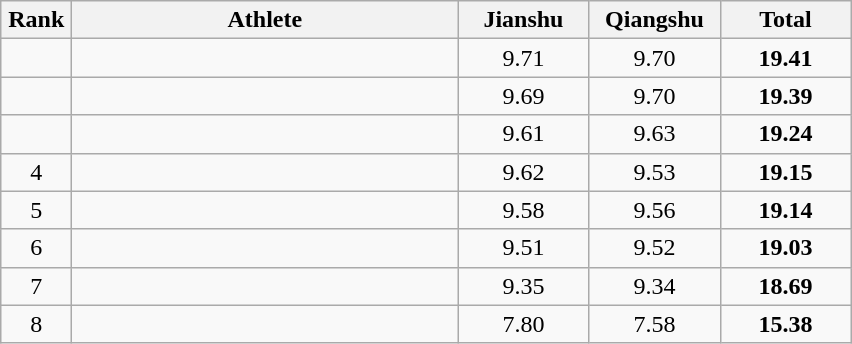<table class=wikitable style="text-align:center">
<tr>
<th width=40>Rank</th>
<th width=250>Athlete</th>
<th width=80>Jianshu</th>
<th width=80>Qiangshu</th>
<th width=80>Total</th>
</tr>
<tr>
<td></td>
<td align=left></td>
<td>9.71</td>
<td>9.70</td>
<td><strong>19.41</strong></td>
</tr>
<tr>
<td></td>
<td align=left></td>
<td>9.69</td>
<td>9.70</td>
<td><strong>19.39</strong></td>
</tr>
<tr>
<td></td>
<td align=left></td>
<td>9.61</td>
<td>9.63</td>
<td><strong>19.24</strong></td>
</tr>
<tr>
<td>4</td>
<td align=left></td>
<td>9.62</td>
<td>9.53</td>
<td><strong>19.15</strong></td>
</tr>
<tr>
<td>5</td>
<td align=left></td>
<td>9.58</td>
<td>9.56</td>
<td><strong>19.14</strong></td>
</tr>
<tr>
<td>6</td>
<td align=left></td>
<td>9.51</td>
<td>9.52</td>
<td><strong>19.03</strong></td>
</tr>
<tr>
<td>7</td>
<td align=left></td>
<td>9.35</td>
<td>9.34</td>
<td><strong>18.69</strong></td>
</tr>
<tr>
<td>8</td>
<td align=left></td>
<td>7.80</td>
<td>7.58</td>
<td><strong>15.38</strong></td>
</tr>
</table>
